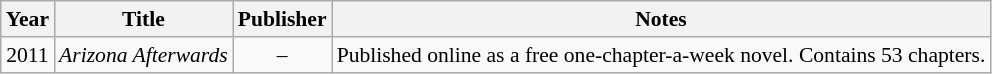<table class="sortable wikitable" style="font-size: 90%;">
<tr>
<th>Year</th>
<th>Title</th>
<th>Publisher</th>
<th>Notes</th>
</tr>
<tr>
<td align="center">2011</td>
<td><em>Arizona Afterwards</em></td>
<td align="center">–</td>
<td>Published online as a free one-chapter-a-week novel. Contains 53 chapters.</td>
</tr>
</table>
